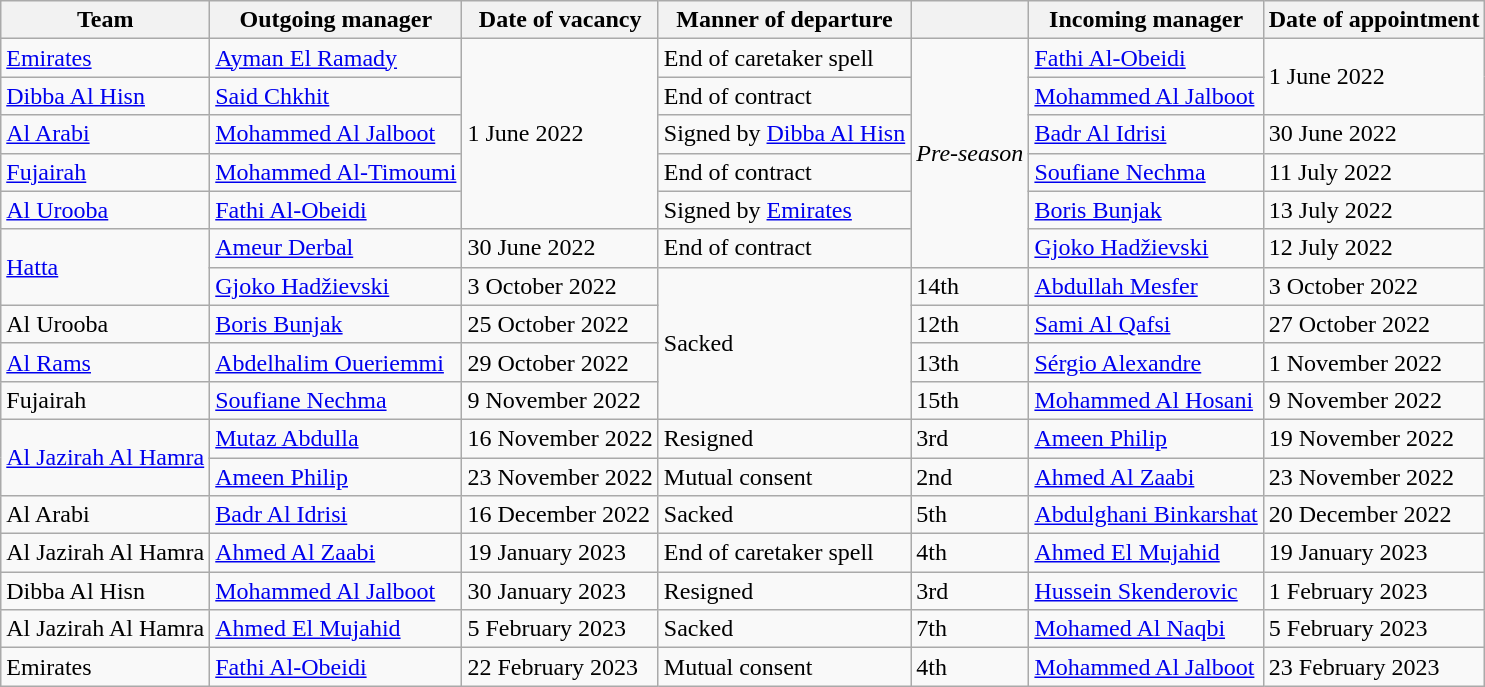<table class="wikitable">
<tr>
<th>Team</th>
<th>Outgoing manager</th>
<th>Date of vacancy</th>
<th>Manner of departure</th>
<th></th>
<th>Incoming manager</th>
<th>Date of appointment</th>
</tr>
<tr>
<td><a href='#'>Emirates</a></td>
<td> <a href='#'>Ayman El Ramady</a></td>
<td rowspan=5>1 June 2022</td>
<td>End of caretaker spell</td>
<td rowspan=6><em>Pre-season</em></td>
<td> <a href='#'>Fathi Al-Obeidi</a></td>
<td rowspan=2>1 June 2022</td>
</tr>
<tr>
<td><a href='#'>Dibba Al Hisn</a></td>
<td> <a href='#'>Said Chkhit</a></td>
<td>End of contract</td>
<td> <a href='#'>Mohammed Al Jalboot</a></td>
</tr>
<tr>
<td><a href='#'>Al Arabi</a></td>
<td> <a href='#'>Mohammed Al Jalboot</a></td>
<td>Signed by <a href='#'>Dibba Al Hisn</a></td>
<td> <a href='#'>Badr Al Idrisi</a></td>
<td>30 June 2022</td>
</tr>
<tr>
<td><a href='#'>Fujairah</a></td>
<td> <a href='#'>Mohammed Al-Timoumi</a></td>
<td>End of contract</td>
<td> <a href='#'>Soufiane Nechma</a></td>
<td>11 July 2022</td>
</tr>
<tr>
<td><a href='#'>Al Urooba</a></td>
<td> <a href='#'>Fathi Al-Obeidi</a></td>
<td>Signed by <a href='#'>Emirates</a></td>
<td> <a href='#'>Boris Bunjak</a></td>
<td>13 July 2022</td>
</tr>
<tr>
<td rowspan=2><a href='#'>Hatta</a></td>
<td> <a href='#'>Ameur Derbal</a></td>
<td>30 June 2022</td>
<td>End of contract</td>
<td> <a href='#'>Gjoko Hadžievski</a></td>
<td>12 July 2022</td>
</tr>
<tr>
<td> <a href='#'>Gjoko Hadžievski</a></td>
<td>3 October 2022</td>
<td rowspan=4>Sacked</td>
<td>14th</td>
<td> <a href='#'>Abdullah Mesfer</a></td>
<td>3 October 2022</td>
</tr>
<tr>
<td>Al Urooba</td>
<td> <a href='#'>Boris Bunjak</a></td>
<td>25 October 2022</td>
<td>12th</td>
<td> <a href='#'>Sami Al Qafsi</a></td>
<td>27 October 2022</td>
</tr>
<tr>
<td><a href='#'>Al Rams</a></td>
<td> <a href='#'>Abdelhalim Oueriemmi</a></td>
<td>29 October 2022</td>
<td>13th</td>
<td> <a href='#'>Sérgio Alexandre</a></td>
<td>1 November 2022</td>
</tr>
<tr>
<td>Fujairah</td>
<td> <a href='#'>Soufiane Nechma</a></td>
<td>9 November 2022</td>
<td>15th</td>
<td> <a href='#'>Mohammed Al Hosani</a></td>
<td>9 November 2022</td>
</tr>
<tr>
<td rowspan=2><a href='#'>Al Jazirah Al Hamra</a></td>
<td> <a href='#'>Mutaz Abdulla</a></td>
<td>16 November 2022</td>
<td>Resigned</td>
<td>3rd</td>
<td> <a href='#'>Ameen Philip</a></td>
<td>19 November 2022</td>
</tr>
<tr>
<td> <a href='#'>Ameen Philip</a></td>
<td>23 November 2022</td>
<td>Mutual consent</td>
<td>2nd</td>
<td> <a href='#'>Ahmed Al Zaabi</a></td>
<td>23 November 2022</td>
</tr>
<tr>
<td>Al Arabi</td>
<td> <a href='#'>Badr Al Idrisi</a></td>
<td>16 December 2022</td>
<td>Sacked</td>
<td>5th</td>
<td> <a href='#'>Abdulghani Binkarshat</a></td>
<td>20 December 2022</td>
</tr>
<tr>
<td>Al Jazirah Al Hamra</td>
<td> <a href='#'>Ahmed Al Zaabi</a></td>
<td>19 January 2023</td>
<td>End of caretaker spell</td>
<td>4th</td>
<td> <a href='#'>Ahmed El Mujahid</a></td>
<td>19 January 2023</td>
</tr>
<tr>
<td>Dibba Al Hisn</td>
<td> <a href='#'>Mohammed Al Jalboot</a></td>
<td>30 January 2023</td>
<td>Resigned</td>
<td>3rd</td>
<td> <a href='#'>Hussein Skenderovic</a></td>
<td>1 February 2023</td>
</tr>
<tr>
<td>Al Jazirah Al Hamra</td>
<td> <a href='#'>Ahmed El Mujahid</a></td>
<td>5 February 2023</td>
<td>Sacked</td>
<td>7th</td>
<td> <a href='#'>Mohamed Al Naqbi</a></td>
<td>5 February 2023</td>
</tr>
<tr>
<td>Emirates</td>
<td> <a href='#'>Fathi Al-Obeidi</a></td>
<td>22 February 2023</td>
<td>Mutual consent</td>
<td>4th</td>
<td> <a href='#'>Mohammed Al Jalboot</a></td>
<td>23 February 2023</td>
</tr>
</table>
